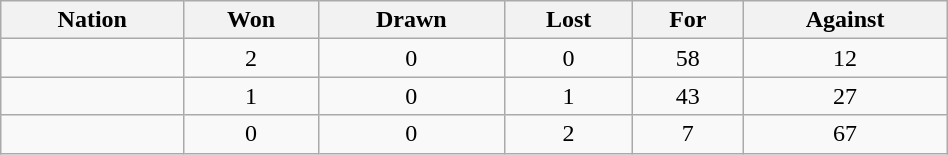<table class="wikitable" style="width:50%;text-align:center">
<tr>
<th>Nation</th>
<th>Won</th>
<th>Drawn</th>
<th>Lost</th>
<th>For</th>
<th>Against</th>
</tr>
<tr>
<td align=left></td>
<td>2</td>
<td>0</td>
<td>0</td>
<td>58</td>
<td>12</td>
</tr>
<tr>
<td align=left></td>
<td>1</td>
<td>0</td>
<td>1</td>
<td>43</td>
<td>27</td>
</tr>
<tr>
<td align=left></td>
<td>0</td>
<td>0</td>
<td>2</td>
<td>7</td>
<td>67</td>
</tr>
</table>
